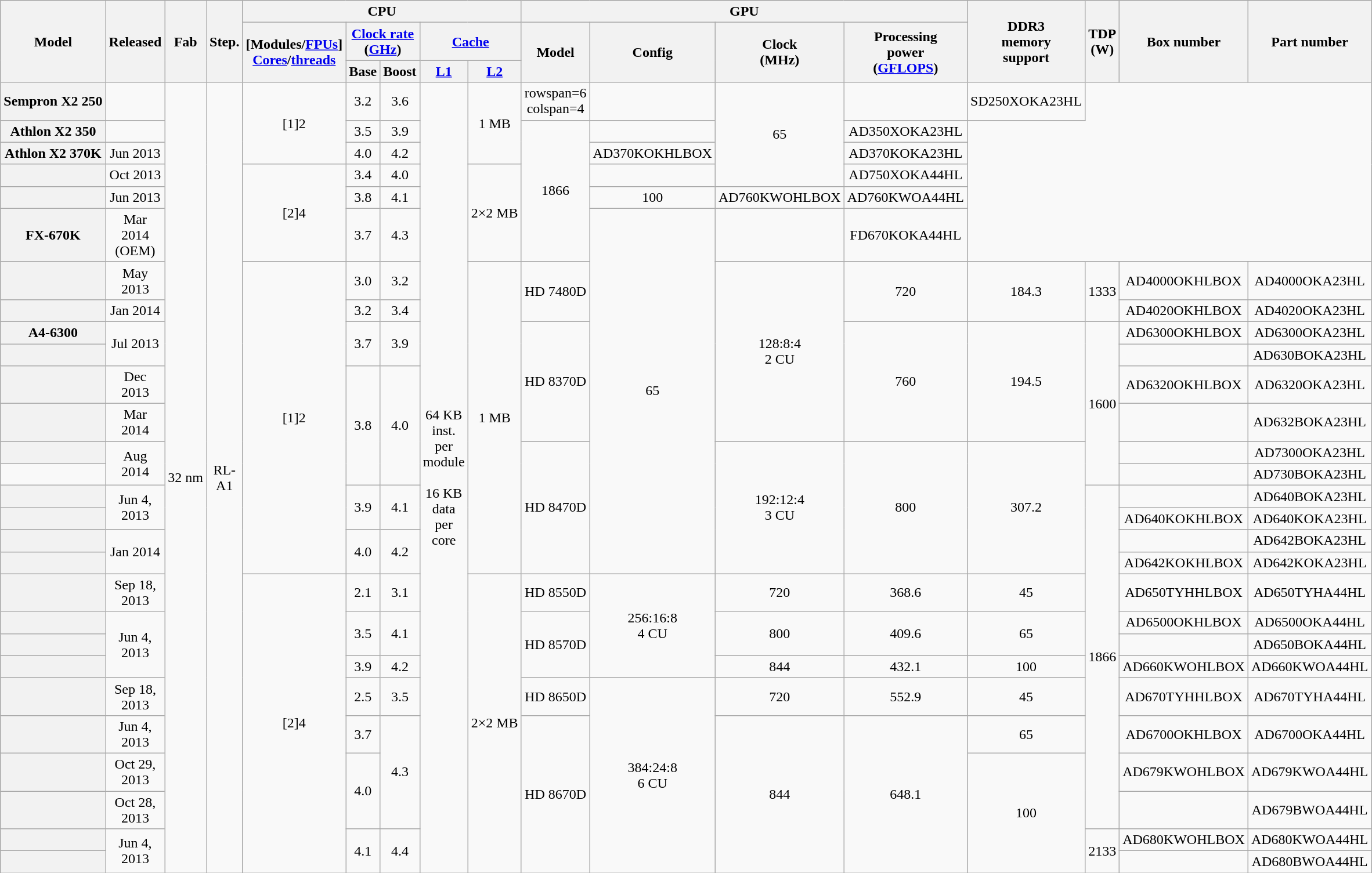<table class="wikitable" style="text-align:center;">
<tr>
<th rowspan="3">Model</th>
<th rowspan="3">Released</th>
<th rowspan="3">Fab</th>
<th rowspan="3">Step.</th>
<th colspan="5">CPU</th>
<th colspan="4">GPU</th>
<th rowspan="3">DDR3<br>memory<br>support</th>
<th rowspan="3">TDP<br>(W)</th>
<th rowspan="3">Box number</th>
<th rowspan="3">Part number</th>
</tr>
<tr>
<th rowspan="2">[Modules/<a href='#'>FPUs</a>]<br><a href='#'>Cores</a>/<a href='#'>threads</a></th>
<th colspan="2"><a href='#'>Clock rate</a> (<a href='#'>GHz</a>)</th>
<th colspan="2"><a href='#'>Cache</a></th>
<th rowspan="2">Model</th>
<th rowspan="2">Config</th>
<th rowspan="2">Clock<br>(MHz)</th>
<th rowspan="2">Processing<br>power<br>(<a href='#'>GFLOPS</a>)</th>
</tr>
<tr>
<th>Base</th>
<th>Boost</th>
<th><a href='#'>L1</a></th>
<th><a href='#'>L2</a></th>
</tr>
<tr>
<th>Sempron X2 250</th>
<td></td>
<td rowspan="28">32 nm</td>
<td rowspan="28">RL-A1</td>
<td rowspan="3">[1]2</td>
<td>3.2</td>
<td>3.6</td>
<td rowspan="28">64 KB inst.<br>per module<br><br>16 KB data<br>per core</td>
<td rowspan="3">1 MB</td>
<td>rowspan=6 colspan=4 </td>
<td></td>
<td rowspan=4>65</td>
<td></td>
<td>SD250XOKA23HL</td>
</tr>
<tr>
<th>Athlon X2 350</th>
<td></td>
<td>3.5</td>
<td>3.9</td>
<td rowspan=5>1866</td>
<td></td>
<td>AD350XOKA23HL</td>
</tr>
<tr>
<th>Athlon X2 370K</th>
<td>Jun 2013</td>
<td>4.0</td>
<td>4.2</td>
<td>AD370KOKHLBOX</td>
<td>AD370KOKA23HL</td>
</tr>
<tr>
<th></th>
<td>Oct 2013</td>
<td rowspan=3>[2]4</td>
<td>3.4</td>
<td>4.0</td>
<td rowspan=3>2×2 MB</td>
<td></td>
<td>AD750XOKA44HL</td>
</tr>
<tr>
<th></th>
<td>Jun 2013</td>
<td>3.8</td>
<td>4.1</td>
<td>100</td>
<td>AD760KWOHLBOX</td>
<td>AD760KWOA44HL</td>
</tr>
<tr>
<th>FX-670K</th>
<td>Mar 2014 (OEM)</td>
<td>3.7</td>
<td>4.3</td>
<td rowspan=13>65</td>
<td></td>
<td>FD670KOKA44HL</td>
</tr>
<tr>
<th></th>
<td>May 2013</td>
<td rowspan=12>[1]2</td>
<td>3.0</td>
<td>3.2</td>
<td rowspan=12>1 MB</td>
<td rowspan=2>HD 7480D</td>
<td rowspan=6>128:8:4<br>2 CU</td>
<td rowspan=2>720</td>
<td rowspan=2>184.3</td>
<td rowspan=2>1333</td>
<td>AD4000OKHLBOX</td>
<td>AD4000OKA23HL</td>
</tr>
<tr>
<th></th>
<td>Jan 2014</td>
<td>3.2</td>
<td>3.4</td>
<td>AD4020OKHLBOX</td>
<td>AD4020OKA23HL</td>
</tr>
<tr>
<th>A4-6300</th>
<td rowspan=2>Jul 2013</td>
<td rowspan=2>3.7</td>
<td rowspan=2>3.9</td>
<td rowspan=4>HD 8370D</td>
<td rowspan=4>760</td>
<td rowspan=4>194.5</td>
<td rowspan=6>1600</td>
<td>AD6300OKHLBOX</td>
<td>AD6300OKA23HL</td>
</tr>
<tr>
<th></th>
<td></td>
<td>AD630BOKA23HL</td>
</tr>
<tr>
<th></th>
<td>Dec 2013</td>
<td rowspan=4>3.8</td>
<td rowspan=4>4.0</td>
<td>AD6320OKHLBOX</td>
<td>AD6320OKA23HL</td>
</tr>
<tr>
<th></th>
<td>Mar 2014</td>
<td></td>
<td>AD632BOKA23HL</td>
</tr>
<tr>
<th></th>
<td rowspan=2>Aug 2014</td>
<td rowspan=6>HD 8470D</td>
<td rowspan=6>192:12:4<br>3 CU</td>
<td rowspan=6>800</td>
<td rowspan=6>307.2</td>
<td></td>
<td>AD7300OKA23HL</td>
</tr>
<tr>
<td></td>
<td></td>
<td>AD730BOKA23HL</td>
</tr>
<tr>
<th></th>
<td rowspan=2>Jun 4, 2013</td>
<td rowspan=2>3.9</td>
<td rowspan=2>4.1</td>
<td rowspan=12>1866</td>
<td></td>
<td>AD640BOKA23HL</td>
</tr>
<tr>
<th></th>
<td>AD640KOKHLBOX</td>
<td>AD640KOKA23HL</td>
</tr>
<tr>
<th></th>
<td rowspan=2>Jan 2014</td>
<td rowspan=2>4.0</td>
<td rowspan=2>4.2</td>
<td></td>
<td>AD642BOKA23HL</td>
</tr>
<tr>
<th></th>
<td>AD642KOKHLBOX</td>
<td>AD642KOKA23HL</td>
</tr>
<tr>
<th></th>
<td>Sep 18, 2013</td>
<td rowspan=10>[2]4</td>
<td>2.1</td>
<td>3.1</td>
<td rowspan=10>2×2 MB</td>
<td>HD 8550D</td>
<td rowspan=4>256:16:8<br>4 CU</td>
<td>720</td>
<td>368.6</td>
<td>45</td>
<td>AD650TYHHLBOX</td>
<td>AD650TYHA44HL</td>
</tr>
<tr>
<th></th>
<td rowspan=3>Jun 4, 2013</td>
<td rowspan=2>3.5</td>
<td rowspan=2>4.1</td>
<td rowspan=3>HD 8570D</td>
<td rowspan=2>800</td>
<td rowspan=2>409.6</td>
<td rowspan=2>65</td>
<td>AD6500OKHLBOX</td>
<td>AD6500OKA44HL</td>
</tr>
<tr>
<th></th>
<td></td>
<td>AD650BOKA44HL</td>
</tr>
<tr>
<th></th>
<td>3.9</td>
<td>4.2</td>
<td>844</td>
<td>432.1</td>
<td>100</td>
<td>AD660KWOHLBOX</td>
<td>AD660KWOA44HL</td>
</tr>
<tr>
<th></th>
<td>Sep 18, 2013</td>
<td>2.5</td>
<td>3.5</td>
<td>HD 8650D</td>
<td rowspan=6>384:24:8<br>6 CU</td>
<td>720</td>
<td>552.9</td>
<td>45</td>
<td>AD670TYHHLBOX</td>
<td>AD670TYHA44HL</td>
</tr>
<tr>
<th></th>
<td>Jun 4, 2013</td>
<td>3.7</td>
<td rowspan=3>4.3</td>
<td rowspan=5>HD 8670D</td>
<td rowspan=5>844</td>
<td rowspan=5>648.1</td>
<td>65</td>
<td>AD6700OKHLBOX</td>
<td>AD6700OKA44HL</td>
</tr>
<tr>
<th></th>
<td>Oct 29, 2013</td>
<td rowspan=2>4.0</td>
<td rowspan=4>100</td>
<td>AD679KWOHLBOX</td>
<td>AD679KWOA44HL</td>
</tr>
<tr>
<th></th>
<td>Oct 28, 2013</td>
<td></td>
<td>AD679BWOA44HL</td>
</tr>
<tr>
<th></th>
<td rowspan=2>Jun 4, 2013</td>
<td rowspan=2>4.1</td>
<td rowspan=2>4.4</td>
<td rowspan=2>2133</td>
<td>AD680KWOHLBOX</td>
<td>AD680KWOA44HL</td>
</tr>
<tr>
<th></th>
<td></td>
<td>AD680BWOA44HL</td>
</tr>
</table>
